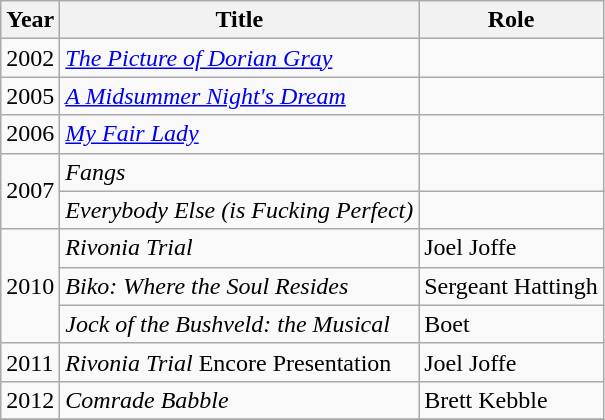<table class="wikitable sortable">
<tr>
<th>Year</th>
<th>Title</th>
<th>Role</th>
</tr>
<tr>
<td>2002</td>
<td><em><a href='#'>The Picture of Dorian Gray</a></em></td>
<td></td>
</tr>
<tr>
<td>2005</td>
<td><em><a href='#'>A Midsummer Night's Dream</a></em></td>
<td></td>
</tr>
<tr>
<td>2006</td>
<td><em><a href='#'>My Fair Lady</a></em></td>
<td></td>
</tr>
<tr>
<td rowspan="2">2007</td>
<td><em>Fangs</em></td>
<td></td>
</tr>
<tr>
<td><em>Everybody Else (is Fucking Perfect)</em></td>
<td></td>
</tr>
<tr>
<td rowspan="3">2010</td>
<td><em>Rivonia Trial</em></td>
<td>Joel Joffe</td>
</tr>
<tr>
<td><em>Biko: Where the Soul Resides</em></td>
<td>Sergeant Hattingh</td>
</tr>
<tr>
<td><em>Jock of the Bushveld: the Musical</em></td>
<td>Boet</td>
</tr>
<tr>
<td>2011</td>
<td><em>Rivonia Trial</em> Encore Presentation</td>
<td>Joel Joffe</td>
</tr>
<tr>
<td>2012</td>
<td><em>Comrade Babble</em></td>
<td>Brett Kebble</td>
</tr>
<tr>
</tr>
</table>
